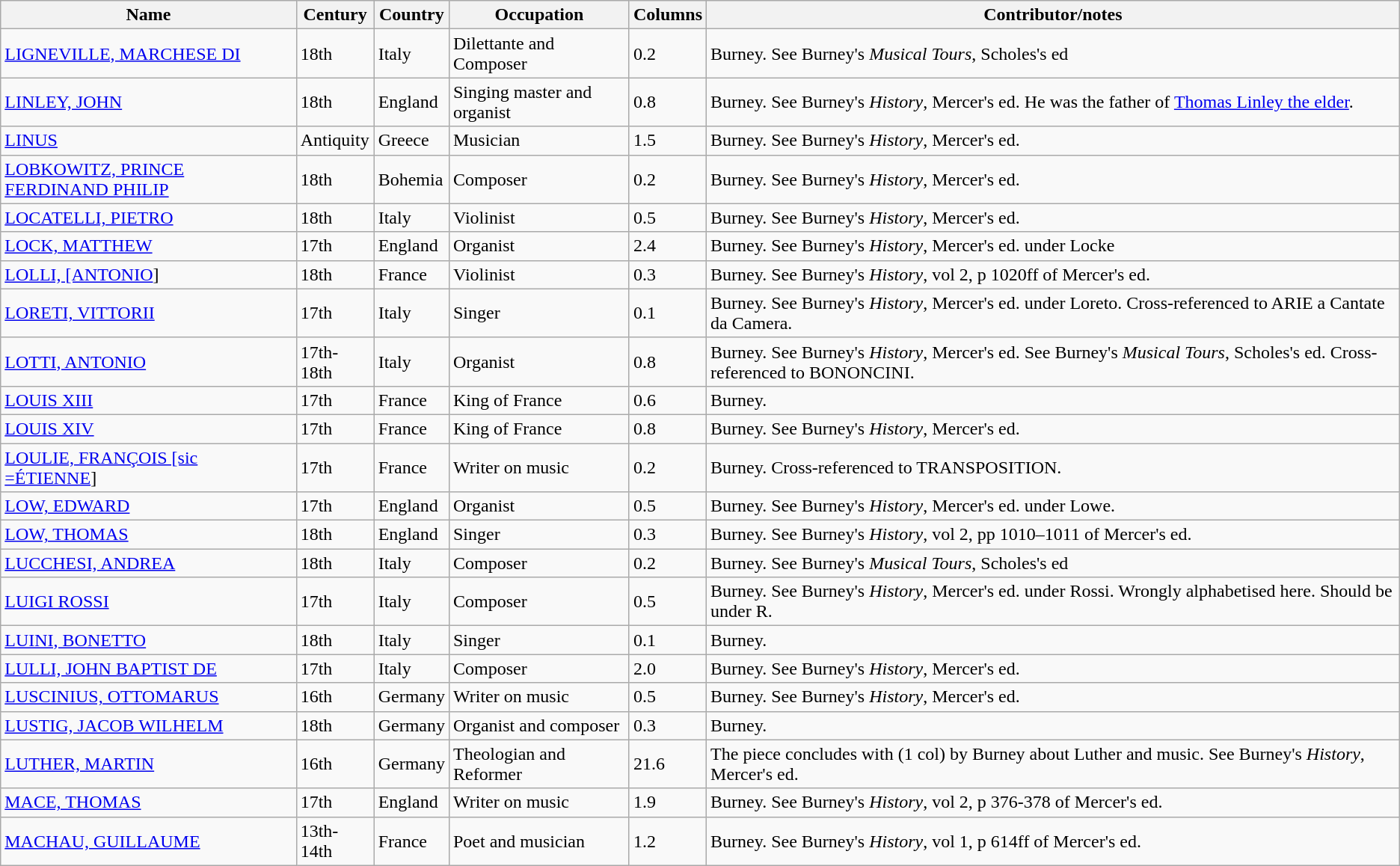<table class="wikitable">
<tr>
<th>Name</th>
<th>Century</th>
<th>Country</th>
<th>Occupation</th>
<th>Columns</th>
<th>Contributor/notes</th>
</tr>
<tr>
<td><a href='#'>LIGNEVILLE, MARCHESE DI</a></td>
<td>18th</td>
<td>Italy</td>
<td>Dilettante and Composer</td>
<td>0.2</td>
<td>Burney. See Burney's <em>Musical Tours</em>, Scholes's ed</td>
</tr>
<tr>
<td><a href='#'>LINLEY, JOHN</a></td>
<td>18th</td>
<td>England</td>
<td>Singing master and organist</td>
<td>0.8</td>
<td>Burney. See Burney's <em>History</em>, Mercer's ed. He was the father of <a href='#'>Thomas Linley the elder</a>.</td>
</tr>
<tr>
<td><a href='#'>LINUS</a></td>
<td>Antiquity</td>
<td>Greece</td>
<td>Musician</td>
<td>1.5</td>
<td>Burney. See Burney's <em>History</em>, Mercer's ed.</td>
</tr>
<tr>
<td><a href='#'>LOBKOWITZ, PRINCE FERDINAND PHILIP</a></td>
<td>18th</td>
<td>Bohemia</td>
<td>Composer</td>
<td>0.2</td>
<td>Burney. See Burney's <em>History</em>, Mercer's ed.</td>
</tr>
<tr>
<td><a href='#'>LOCATELLI, PIETRO</a></td>
<td>18th</td>
<td>Italy</td>
<td>Violinist</td>
<td>0.5</td>
<td>Burney. See Burney's <em>History</em>, Mercer's ed.</td>
</tr>
<tr>
<td><a href='#'>LOCK, MATTHEW</a></td>
<td>17th</td>
<td>England</td>
<td>Organist</td>
<td>2.4</td>
<td>Burney. See Burney's <em>History</em>, Mercer's ed. under Locke</td>
</tr>
<tr>
<td><a href='#'>LOLLI, [ANTONIO</a>]</td>
<td>18th</td>
<td>France</td>
<td>Violinist</td>
<td>0.3</td>
<td>Burney. See Burney's <em>History</em>, vol 2, p 1020ff of Mercer's ed.</td>
</tr>
<tr>
<td><a href='#'>LORETI, VITTORII</a></td>
<td>17th</td>
<td>Italy</td>
<td>Singer</td>
<td>0.1</td>
<td>Burney. See Burney's <em>History</em>, Mercer's ed. under Loreto. Cross-referenced to ARIE a Cantate da Camera.</td>
</tr>
<tr>
<td><a href='#'>LOTTI, ANTONIO</a></td>
<td>17th-18th</td>
<td>Italy</td>
<td>Organist</td>
<td>0.8</td>
<td>Burney. See Burney's <em>History</em>, Mercer's ed. See Burney's <em>Musical Tours</em>, Scholes's ed. Cross-referenced to BONONCINI.</td>
</tr>
<tr>
<td><a href='#'>LOUIS XIII</a></td>
<td>17th</td>
<td>France</td>
<td>King of France</td>
<td>0.6</td>
<td>Burney.</td>
</tr>
<tr>
<td><a href='#'>LOUIS XIV</a></td>
<td>17th</td>
<td>France</td>
<td>King of France</td>
<td>0.8</td>
<td>Burney. See Burney's <em>History</em>, Mercer's ed.</td>
</tr>
<tr>
<td><a href='#'>LOULIE, FRANÇOIS [sic =ÉTIENNE</a>]</td>
<td>17th</td>
<td>France</td>
<td>Writer on music</td>
<td>0.2</td>
<td>Burney. Cross-referenced to TRANSPOSITION.</td>
</tr>
<tr>
<td><a href='#'>LOW, EDWARD</a></td>
<td>17th</td>
<td>England</td>
<td>Organist</td>
<td>0.5</td>
<td>Burney. See Burney's <em>History</em>, Mercer's ed. under Lowe.</td>
</tr>
<tr>
<td><a href='#'>LOW, THOMAS</a></td>
<td>18th</td>
<td>England</td>
<td>Singer</td>
<td>0.3</td>
<td>Burney. See Burney's <em>History</em>, vol 2, pp 1010–1011 of Mercer's ed.</td>
</tr>
<tr>
<td><a href='#'>LUCCHESI, ANDREA</a></td>
<td>18th</td>
<td>Italy</td>
<td>Composer</td>
<td>0.2</td>
<td>Burney. See Burney's <em>Musical Tours</em>, Scholes's ed</td>
</tr>
<tr>
<td><a href='#'>LUIGI ROSSI</a></td>
<td>17th</td>
<td>Italy</td>
<td>Composer</td>
<td>0.5</td>
<td>Burney. See Burney's <em>History</em>, Mercer's ed. under Rossi. Wrongly alphabetised here. Should be under R.</td>
</tr>
<tr>
<td><a href='#'>LUINI, BONETTO</a></td>
<td>18th</td>
<td>Italy</td>
<td>Singer</td>
<td>0.1</td>
<td>Burney.</td>
</tr>
<tr>
<td><a href='#'>LULLI, JOHN BAPTIST DE</a></td>
<td>17th</td>
<td>Italy</td>
<td>Composer</td>
<td>2.0</td>
<td>Burney. See Burney's <em>History</em>, Mercer's ed.</td>
</tr>
<tr>
<td><a href='#'>LUSCINIUS, OTTOMARUS</a></td>
<td>16th</td>
<td>Germany</td>
<td>Writer on music</td>
<td>0.5</td>
<td>Burney. See Burney's <em>History</em>, Mercer's ed.</td>
</tr>
<tr>
<td><a href='#'>LUSTIG, JACOB WILHELM</a></td>
<td>18th</td>
<td>Germany</td>
<td>Organist and composer</td>
<td>0.3</td>
<td>Burney.</td>
</tr>
<tr>
<td><a href='#'>LUTHER, MARTIN</a></td>
<td>16th</td>
<td>Germany</td>
<td>Theologian and Reformer</td>
<td>21.6</td>
<td>The piece concludes with (1 col) by Burney about Luther and music. See Burney's <em>History</em>, Mercer's ed.</td>
</tr>
<tr>
<td><a href='#'>MACE, THOMAS</a></td>
<td>17th</td>
<td>England</td>
<td>Writer on music</td>
<td>1.9</td>
<td>Burney. See Burney's <em>History</em>, vol 2, p 376-378 of Mercer's ed.</td>
</tr>
<tr>
<td><a href='#'>MACHAU, GUILLAUME</a></td>
<td>13th-14th</td>
<td>France</td>
<td>Poet and musician</td>
<td>1.2</td>
<td>Burney. See Burney's <em>History</em>, vol 1, p 614ff of Mercer's ed.</td>
</tr>
</table>
